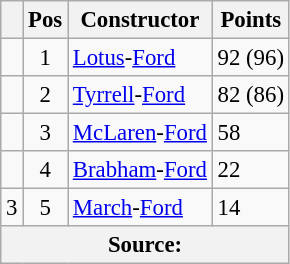<table class="wikitable" style="font-size: 95%;">
<tr>
<th></th>
<th>Pos</th>
<th>Constructor</th>
<th>Points</th>
</tr>
<tr>
<td align="left"></td>
<td align="center">1</td>
<td> <a href='#'>Lotus</a>-<a href='#'>Ford</a></td>
<td align="left">92 (96)</td>
</tr>
<tr>
<td align="left"></td>
<td align="center">2</td>
<td> <a href='#'>Tyrrell</a>-<a href='#'>Ford</a></td>
<td align="left">82 (86)</td>
</tr>
<tr>
<td align="left"></td>
<td align="center">3</td>
<td> <a href='#'>McLaren</a>-<a href='#'>Ford</a></td>
<td align="left">58</td>
</tr>
<tr>
<td align="left"></td>
<td align="center">4</td>
<td> <a href='#'>Brabham</a>-<a href='#'>Ford</a></td>
<td align="left">22</td>
</tr>
<tr>
<td align="left"> 3</td>
<td align="center">5</td>
<td> <a href='#'>March</a>-<a href='#'>Ford</a></td>
<td align="left">14</td>
</tr>
<tr>
<th colspan=4>Source:</th>
</tr>
</table>
